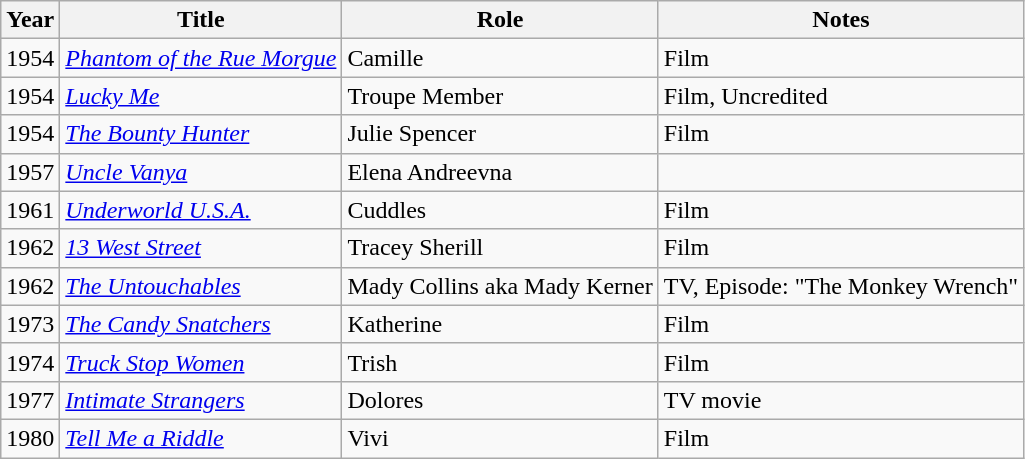<table class="wikitable sortable">
<tr>
<th>Year</th>
<th>Title</th>
<th>Role</th>
<th class="unsortable">Notes</th>
</tr>
<tr>
<td>1954</td>
<td><em><a href='#'>Phantom of the Rue Morgue</a></em></td>
<td>Camille</td>
<td>Film</td>
</tr>
<tr>
<td>1954</td>
<td><em><a href='#'>Lucky Me</a></em></td>
<td>Troupe Member</td>
<td>Film, Uncredited</td>
</tr>
<tr>
<td>1954</td>
<td><em><a href='#'>The Bounty Hunter</a></em></td>
<td>Julie Spencer</td>
<td>Film</td>
</tr>
<tr>
<td>1957</td>
<td><em><a href='#'>Uncle Vanya</a></em></td>
<td>Elena Andreevna</td>
<td></td>
</tr>
<tr>
<td>1961</td>
<td><em><a href='#'>Underworld U.S.A.</a></em></td>
<td>Cuddles</td>
<td>Film</td>
</tr>
<tr>
<td>1962</td>
<td><em><a href='#'>13 West Street</a></em></td>
<td>Tracey Sherill</td>
<td>Film</td>
</tr>
<tr>
<td>1962</td>
<td><em><a href='#'>The Untouchables</a></em></td>
<td>Mady Collins aka Mady Kerner</td>
<td>TV, Episode: "The Monkey Wrench"</td>
</tr>
<tr>
<td>1973</td>
<td><em><a href='#'>The Candy Snatchers</a></em></td>
<td>Katherine</td>
<td>Film</td>
</tr>
<tr>
<td>1974</td>
<td><em><a href='#'>Truck Stop Women</a></em></td>
<td>Trish</td>
<td>Film</td>
</tr>
<tr>
<td>1977</td>
<td><em><a href='#'>Intimate Strangers</a></em></td>
<td>Dolores</td>
<td>TV movie</td>
</tr>
<tr>
<td>1980</td>
<td><em><a href='#'>Tell Me a Riddle</a></em></td>
<td>Vivi</td>
<td>Film</td>
</tr>
</table>
